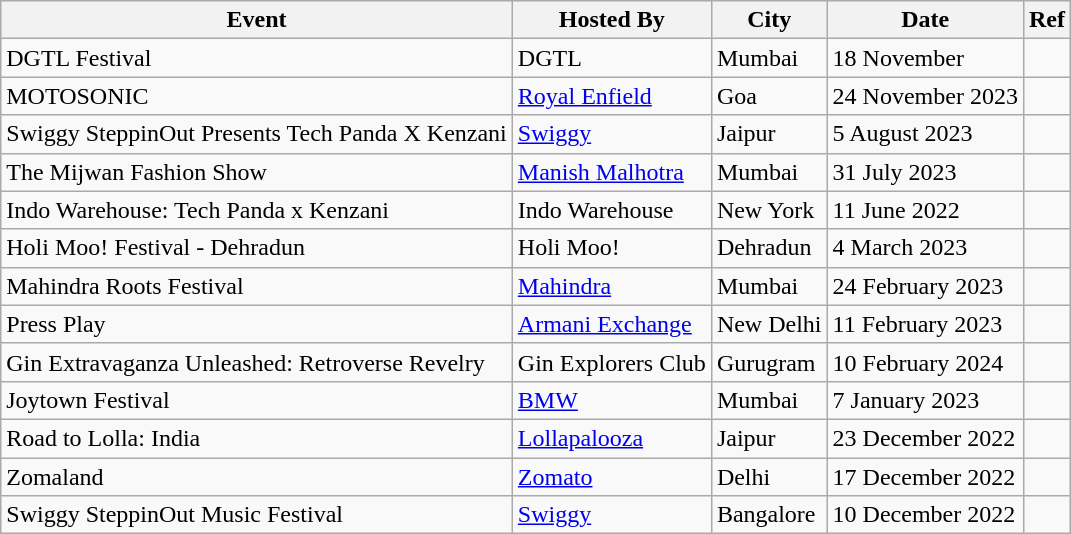<table class="wikitable">
<tr>
<th>Event</th>
<th>Hosted By</th>
<th>City</th>
<th>Date</th>
<th>Ref</th>
</tr>
<tr>
<td>DGTL Festival</td>
<td>DGTL</td>
<td>Mumbai</td>
<td>18 November</td>
<td></td>
</tr>
<tr>
<td>MOTOSONIC</td>
<td><a href='#'>Royal Enfield</a></td>
<td>Goa</td>
<td>24 November 2023</td>
<td></td>
</tr>
<tr>
<td>Swiggy SteppinOut Presents Tech Panda X Kenzani</td>
<td><a href='#'>Swiggy</a></td>
<td>Jaipur</td>
<td>5 August 2023</td>
<td></td>
</tr>
<tr>
<td>The Mijwan Fashion Show</td>
<td><a href='#'>Manish Malhotra</a></td>
<td>Mumbai</td>
<td>31 July 2023</td>
<td></td>
</tr>
<tr>
<td>Indo Warehouse: Tech Panda x Kenzani</td>
<td>Indo Warehouse</td>
<td>New York</td>
<td>11 June 2022</td>
<td></td>
</tr>
<tr>
<td>Holi Moo! Festival - Dehradun</td>
<td>Holi Moo!</td>
<td>Dehradun</td>
<td>4 March 2023</td>
<td></td>
</tr>
<tr>
<td>Mahindra Roots Festival</td>
<td><a href='#'>Mahindra</a></td>
<td>Mumbai</td>
<td>24 February 2023</td>
<td></td>
</tr>
<tr>
<td>Press Play</td>
<td><a href='#'>Armani Exchange</a></td>
<td>New Delhi</td>
<td>11 February 2023</td>
<td></td>
</tr>
<tr>
<td>Gin Extravaganza Unleashed: Retroverse Revelry</td>
<td>Gin Explorers Club</td>
<td>Gurugram</td>
<td>10 February 2024</td>
<td></td>
</tr>
<tr>
<td>Joytown Festival</td>
<td><a href='#'>BMW</a></td>
<td>Mumbai</td>
<td>7 January 2023</td>
<td></td>
</tr>
<tr>
<td>Road to Lolla: India</td>
<td><a href='#'>Lollapalooza</a></td>
<td>Jaipur</td>
<td>23 December 2022</td>
<td></td>
</tr>
<tr>
<td>Zomaland</td>
<td><a href='#'>Zomato</a></td>
<td>Delhi</td>
<td>17 December 2022</td>
<td></td>
</tr>
<tr>
<td>Swiggy SteppinOut Music Festival</td>
<td><a href='#'>Swiggy</a></td>
<td>Bangalore</td>
<td>10 December 2022</td>
<td></td>
</tr>
</table>
